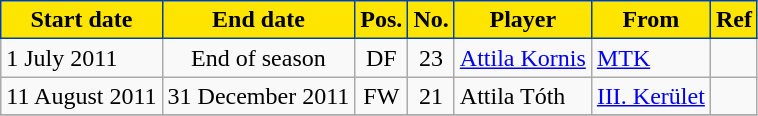<table class="wikitable plainrowheaders sortable">
<tr>
<th style="background-color:#FDE500;color:black;border:1px solid #004292">Start date</th>
<th style="background-color:#FDE500;color:black;border:1px solid #004292">End date</th>
<th style="background-color:#FDE500;color:black;border:1px solid #004292">Pos.</th>
<th style="background-color:#FDE500;color:black;border:1px solid #004292">No.</th>
<th style="background-color:#FDE500;color:black;border:1px solid #004292">Player</th>
<th style="background-color:#FDE500;color:black;border:1px solid #004292">From</th>
<th style="background-color:#FDE500;color:black;border:1px solid #004292">Ref</th>
</tr>
<tr>
<td>1 July 2011</td>
<td style="text-align:center;">End of season</td>
<td style="text-align:center;">DF</td>
<td style="text-align:center;">23</td>
<td style="text-align:left;"> <a href='#'>Attila Kornis</a></td>
<td style="text-align:left;"><a href='#'>MTK</a></td>
<td></td>
</tr>
<tr>
<td>11 August 2011</td>
<td style="text-align:center;">31 December 2011</td>
<td style="text-align:center;">FW</td>
<td style="text-align:center;">21</td>
<td style="text-align:left;"> Attila Tóth</td>
<td style="text-align:left;"><a href='#'>III. Kerület</a></td>
<td></td>
</tr>
<tr>
</tr>
</table>
